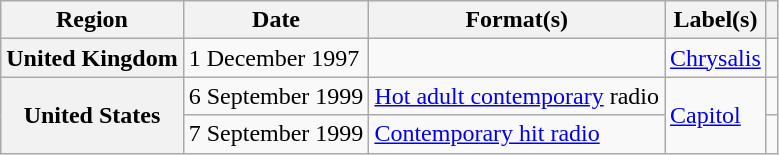<table class="wikitable plainrowheaders">
<tr>
<th scope="col">Region</th>
<th scope="col">Date</th>
<th scope="col">Format(s)</th>
<th scope="col">Label(s)</th>
<th scope="col"></th>
</tr>
<tr>
<th scope="row">United Kingdom</th>
<td>1 December 1997</td>
<td></td>
<td><a href='#'>Chrysalis</a></td>
<td align="center"></td>
</tr>
<tr>
<th scope="row" rowspan="2">United States</th>
<td>6 September 1999</td>
<td><a href='#'>Hot adult contemporary</a> radio</td>
<td rowspan="2"><a href='#'>Capitol</a></td>
<td align="center"></td>
</tr>
<tr>
<td>7 September 1999</td>
<td><a href='#'>Contemporary hit radio</a></td>
<td align="center"></td>
</tr>
</table>
